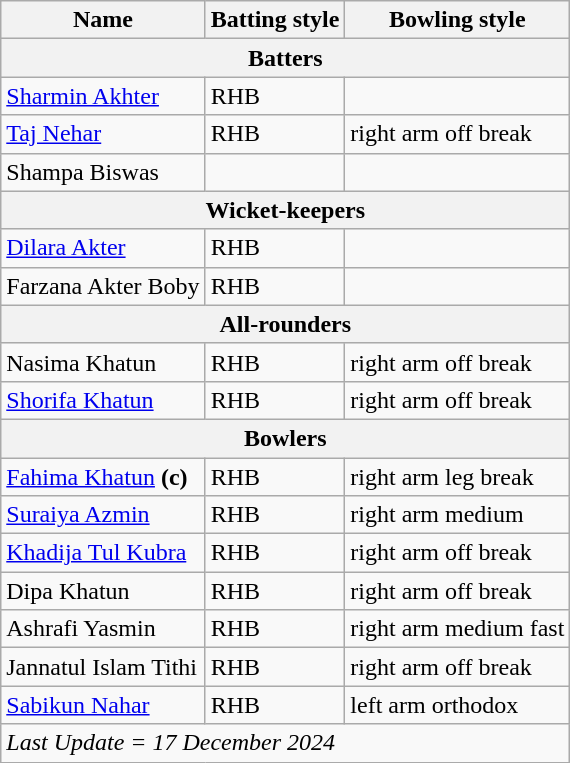<table class="wikitable">
<tr>
<th>Name</th>
<th>Batting style</th>
<th>Bowling style</th>
</tr>
<tr>
<th colspan="4">Batters</th>
</tr>
<tr>
<td><a href='#'>Sharmin Akhter</a></td>
<td>RHB</td>
<td></td>
</tr>
<tr>
<td><a href='#'>Taj Nehar</a></td>
<td>RHB</td>
<td>right arm off break</td>
</tr>
<tr>
<td>Shampa Biswas</td>
<td></td>
<td></td>
</tr>
<tr>
<th colspan="4">Wicket-keepers</th>
</tr>
<tr>
<td><a href='#'>Dilara Akter</a></td>
<td>RHB</td>
<td></td>
</tr>
<tr>
<td>Farzana Akter Boby</td>
<td>RHB</td>
<td></td>
</tr>
<tr>
<th colspan="4">All-rounders</th>
</tr>
<tr>
<td>Nasima Khatun</td>
<td>RHB</td>
<td>right arm off break</td>
</tr>
<tr>
<td><a href='#'>Shorifa Khatun</a></td>
<td>RHB</td>
<td>right arm off break</td>
</tr>
<tr>
<th colspan="4">Bowlers</th>
</tr>
<tr>
<td><a href='#'>Fahima Khatun</a> <strong>(c)</strong></td>
<td>RHB</td>
<td>right arm leg break</td>
</tr>
<tr>
<td><a href='#'>Suraiya Azmin</a></td>
<td>RHB</td>
<td>right arm medium</td>
</tr>
<tr>
<td><a href='#'>Khadija Tul Kubra</a></td>
<td>RHB</td>
<td>right arm off break</td>
</tr>
<tr>
<td>Dipa Khatun</td>
<td>RHB</td>
<td>right arm off break</td>
</tr>
<tr>
<td>Ashrafi Yasmin</td>
<td>RHB</td>
<td>right arm medium fast</td>
</tr>
<tr>
<td>Jannatul Islam Tithi</td>
<td>RHB</td>
<td>right arm off break</td>
</tr>
<tr>
<td><a href='#'>Sabikun Nahar</a></td>
<td>RHB</td>
<td>left arm orthodox</td>
</tr>
<tr>
<td colspan="4"><em>Last Update = 17 December 2024</td>
</tr>
</table>
